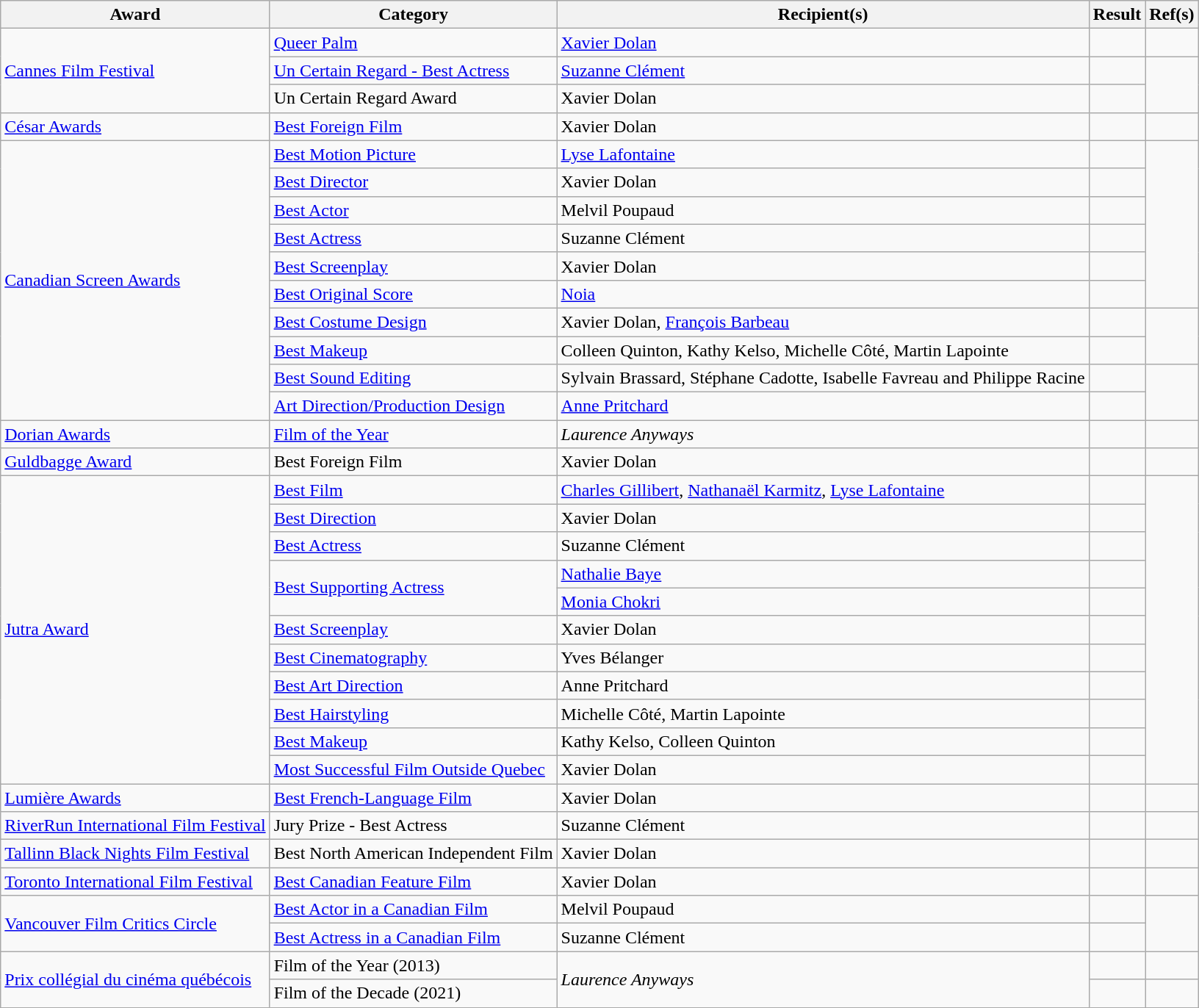<table class="wikitable">
<tr>
<th>Award</th>
<th>Category</th>
<th>Recipient(s)</th>
<th>Result</th>
<th>Ref(s)</th>
</tr>
<tr>
<td rowspan="3"><a href='#'>Cannes Film Festival</a></td>
<td><a href='#'>Queer Palm</a></td>
<td><a href='#'>Xavier Dolan</a></td>
<td></td>
<td rowspan="1"></td>
</tr>
<tr>
<td><a href='#'>Un Certain Regard - Best Actress</a></td>
<td><a href='#'>Suzanne Clément</a></td>
<td></td>
<td rowspan="2"></td>
</tr>
<tr>
<td>Un Certain Regard Award</td>
<td>Xavier Dolan</td>
<td></td>
</tr>
<tr>
<td><a href='#'>César Awards</a></td>
<td><a href='#'>Best Foreign Film</a></td>
<td>Xavier Dolan</td>
<td></td>
<td rowspan="1"></td>
</tr>
<tr>
<td rowspan="10"><a href='#'>Canadian Screen Awards</a></td>
<td><a href='#'>Best Motion Picture</a></td>
<td><a href='#'>Lyse Lafontaine</a></td>
<td></td>
<td rowspan="6"></td>
</tr>
<tr>
<td><a href='#'>Best Director</a></td>
<td>Xavier Dolan</td>
<td></td>
</tr>
<tr>
<td><a href='#'>Best Actor</a></td>
<td>Melvil Poupaud</td>
<td></td>
</tr>
<tr>
<td><a href='#'>Best Actress</a></td>
<td>Suzanne Clément</td>
<td></td>
</tr>
<tr>
<td><a href='#'>Best Screenplay</a></td>
<td>Xavier Dolan</td>
<td></td>
</tr>
<tr>
<td><a href='#'>Best Original Score</a></td>
<td><a href='#'>Noia</a></td>
<td></td>
</tr>
<tr>
<td><a href='#'>Best Costume Design</a></td>
<td>Xavier Dolan, <a href='#'>François Barbeau</a></td>
<td></td>
<td rowspan="2"></td>
</tr>
<tr>
<td><a href='#'>Best Makeup</a></td>
<td>Colleen Quinton, Kathy Kelso, Michelle Côté, Martin Lapointe</td>
<td></td>
</tr>
<tr>
<td><a href='#'>Best Sound Editing</a></td>
<td>Sylvain Brassard, Stéphane Cadotte, Isabelle Favreau and Philippe Racine</td>
<td></td>
<td rowspan="2"></td>
</tr>
<tr>
<td><a href='#'>Art Direction/Production Design</a></td>
<td><a href='#'>Anne Pritchard</a></td>
<td></td>
</tr>
<tr>
<td><a href='#'>Dorian Awards</a></td>
<td><a href='#'>Film of the Year</a></td>
<td><em>Laurence Anyways</em></td>
<td></td>
<td rowspan="1"></td>
</tr>
<tr>
<td><a href='#'>Guldbagge Award</a></td>
<td>Best Foreign Film</td>
<td>Xavier Dolan</td>
<td></td>
<td rowspan="1"></td>
</tr>
<tr>
<td rowspan="11"><a href='#'>Jutra Award</a></td>
<td><a href='#'>Best Film</a></td>
<td><a href='#'>Charles Gillibert</a>, <a href='#'>Nathanaël Karmitz</a>, <a href='#'>Lyse Lafontaine</a></td>
<td></td>
<td rowspan="11"></td>
</tr>
<tr>
<td><a href='#'>Best Direction</a></td>
<td>Xavier Dolan</td>
<td></td>
</tr>
<tr>
<td><a href='#'>Best Actress</a></td>
<td>Suzanne Clément</td>
<td></td>
</tr>
<tr>
<td rowspan=2><a href='#'>Best Supporting Actress</a></td>
<td><a href='#'>Nathalie Baye</a></td>
<td></td>
</tr>
<tr>
<td><a href='#'>Monia Chokri</a></td>
<td></td>
</tr>
<tr>
<td><a href='#'>Best Screenplay</a></td>
<td>Xavier Dolan</td>
<td></td>
</tr>
<tr>
<td><a href='#'>Best Cinematography</a></td>
<td>Yves Bélanger</td>
<td></td>
</tr>
<tr>
<td><a href='#'>Best Art Direction</a></td>
<td>Anne Pritchard</td>
<td></td>
</tr>
<tr>
<td><a href='#'>Best Hairstyling</a></td>
<td>Michelle Côté, Martin Lapointe</td>
<td></td>
</tr>
<tr>
<td><a href='#'>Best Makeup</a></td>
<td>Kathy Kelso, Colleen Quinton</td>
<td></td>
</tr>
<tr>
<td><a href='#'>Most Successful Film Outside Quebec</a></td>
<td>Xavier Dolan</td>
<td></td>
</tr>
<tr>
<td><a href='#'>Lumière Awards</a></td>
<td><a href='#'>Best French-Language Film</a></td>
<td>Xavier Dolan</td>
<td></td>
<td></td>
</tr>
<tr>
<td><a href='#'>RiverRun International Film Festival</a></td>
<td>Jury Prize - Best Actress</td>
<td>Suzanne Clément</td>
<td></td>
<td></td>
</tr>
<tr>
<td><a href='#'>Tallinn Black Nights Film Festival</a></td>
<td>Best North American Independent Film</td>
<td>Xavier Dolan</td>
<td></td>
<td></td>
</tr>
<tr>
<td><a href='#'>Toronto International Film Festival</a></td>
<td><a href='#'>Best Canadian Feature Film</a></td>
<td>Xavier Dolan</td>
<td></td>
<td rowspan="1"></td>
</tr>
<tr>
<td rowspan="2"><a href='#'>Vancouver Film Critics Circle</a></td>
<td><a href='#'>Best Actor in a Canadian Film</a></td>
<td>Melvil Poupaud</td>
<td></td>
<td rowspan="2"></td>
</tr>
<tr>
<td><a href='#'>Best Actress in a Canadian Film</a></td>
<td>Suzanne Clément</td>
<td></td>
</tr>
<tr>
<td rowspan=2><a href='#'>Prix collégial du cinéma québécois</a></td>
<td>Film of the Year (2013)</td>
<td rowspan=2><em>Laurence Anyways</em></td>
<td></td>
<td></td>
</tr>
<tr>
<td>Film of the Decade (2021)</td>
<td></td>
<td></td>
</tr>
</table>
